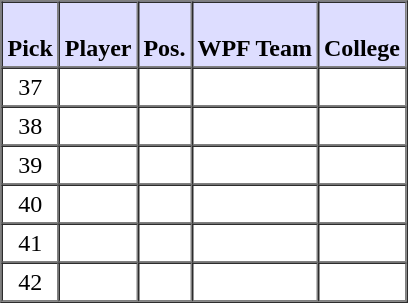<table style="text-align: center" border="1" cellpadding="3" cellspacing="0">
<tr>
<th style="background:#ddf;"><br>Pick</th>
<th style="background:#ddf;"><br>Player</th>
<th style="background:#ddf;"><br>Pos.</th>
<th style="background:#ddf;"><br>WPF Team</th>
<th style="background:#ddf;"><br>College</th>
</tr>
<tr>
<td>37</td>
<td></td>
<td></td>
<td></td>
<td></td>
</tr>
<tr>
<td>38</td>
<td></td>
<td></td>
<td></td>
<td></td>
</tr>
<tr>
<td>39</td>
<td></td>
<td></td>
<td></td>
<td></td>
</tr>
<tr>
<td>40</td>
<td></td>
<td></td>
<td></td>
<td></td>
</tr>
<tr>
<td>41</td>
<td></td>
<td></td>
<td></td>
<td></td>
</tr>
<tr>
<td>42</td>
<td></td>
<td></td>
<td></td>
<td></td>
</tr>
</table>
